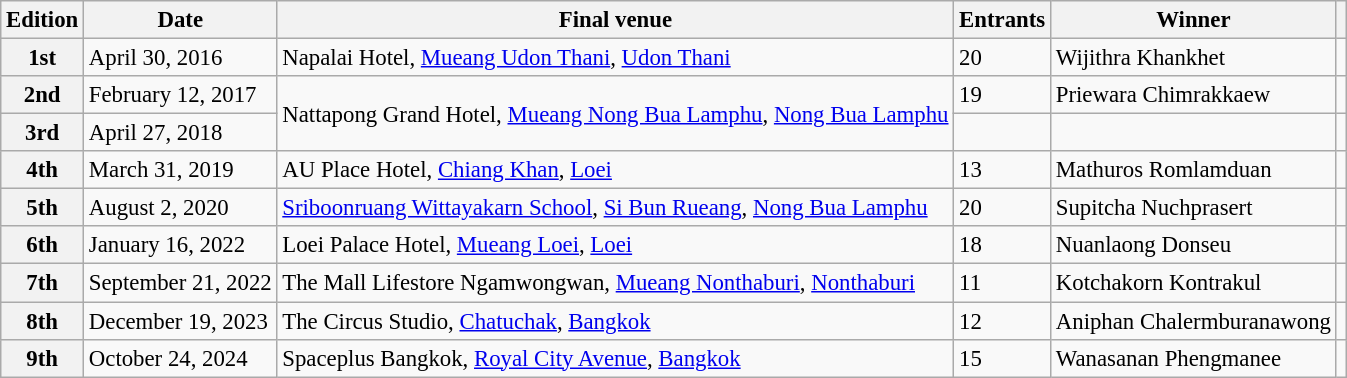<table class="wikitable defaultcenter col2left col3left col5left" style="font-size:95%;">
<tr>
<th>Edition</th>
<th>Date</th>
<th>Final venue</th>
<th>Entrants</th>
<th>Winner</th>
<th></th>
</tr>
<tr>
<th>1st</th>
<td>April 30, 2016</td>
<td>Napalai Hotel, <a href='#'>Mueang Udon Thani</a>, <a href='#'>Udon Thani</a></td>
<td>20</td>
<td>Wijithra Khankhet</td>
<td></td>
</tr>
<tr>
<th>2nd</th>
<td>February 12, 2017</td>
<td rowspan=2>Nattapong Grand Hotel, <a href='#'>Mueang Nong Bua Lamphu</a>, <a href='#'>Nong Bua Lamphu</a></td>
<td>19</td>
<td>Priewara Chimrakkaew</td>
<td></td>
</tr>
<tr>
<th>3rd</th>
<td>April 27, 2018</td>
<td></td>
<td></td>
<td></td>
</tr>
<tr>
<th>4th</th>
<td>March 31, 2019</td>
<td>AU Place Hotel, <a href='#'>Chiang Khan</a>, <a href='#'>Loei</a></td>
<td>13</td>
<td>Mathuros Romlamduan</td>
<td></td>
</tr>
<tr>
<th>5th</th>
<td>August 2, 2020</td>
<td><a href='#'>Sriboonruang Wittayakarn School</a>, <a href='#'>Si Bun Rueang</a>, <a href='#'>Nong Bua Lamphu</a></td>
<td>20</td>
<td>Supitcha Nuchprasert</td>
<td></td>
</tr>
<tr>
<th>6th</th>
<td>January 16, 2022</td>
<td>Loei Palace Hotel, <a href='#'>Mueang Loei</a>, <a href='#'>Loei</a></td>
<td>18</td>
<td>Nuanlaong Donseu</td>
<td></td>
</tr>
<tr>
<th>7th</th>
<td>September 21, 2022</td>
<td>The Mall Lifestore Ngamwongwan, <a href='#'>Mueang Nonthaburi</a>, <a href='#'>Nonthaburi</a></td>
<td>11</td>
<td>Kotchakorn Kontrakul</td>
<td></td>
</tr>
<tr>
<th>8th</th>
<td>December 19, 2023</td>
<td>The Circus Studio, <a href='#'>Chatuchak</a>, <a href='#'>Bangkok</a></td>
<td>12</td>
<td>Aniphan Chalermburanawong</td>
<td></td>
</tr>
<tr>
<th>9th</th>
<td>October 24, 2024</td>
<td>Spaceplus Bangkok, <a href='#'>Royal City Avenue</a>, <a href='#'>Bangkok</a></td>
<td>15</td>
<td>Wanasanan Phengmanee</td>
<td></td>
</tr>
</table>
